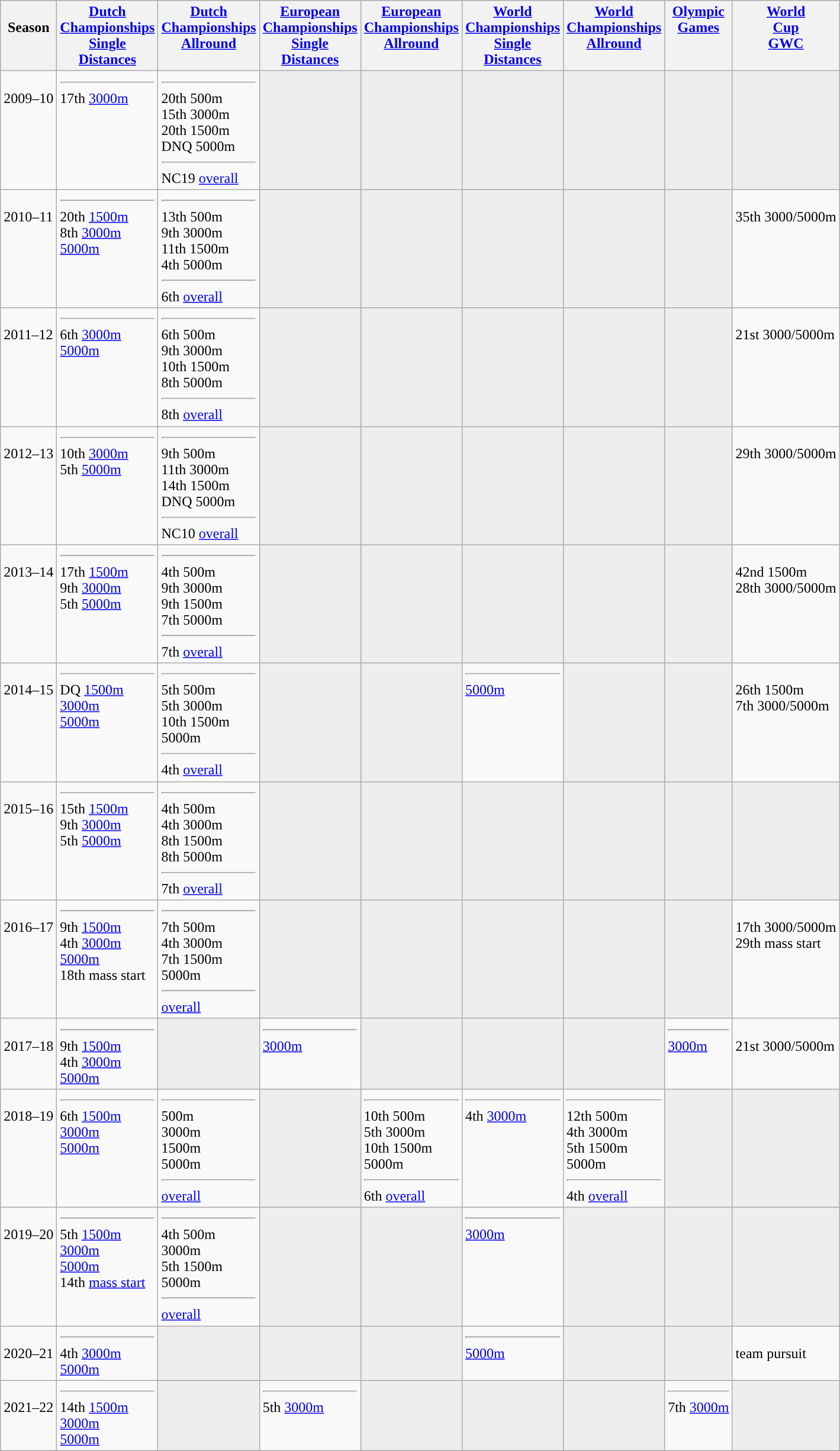<table class="wikitable">
<tr style="vertical-align: top;">
<th><br> Season</th>
<th><a href='#'>Dutch <br> Championships <br> Single <br> Distances</a></th>
<th><a href='#'> Dutch <br> Championships <br> Allround</a></th>
<th><a href='#'>European <br> Championships <br> Single <br> Distances</a></th>
<th><a href='#'>European <br> Championships <br> Allround</a></th>
<th><a href='#'>World <br> Championships <br> Single <br> Distances</a></th>
<th><a href='#'>World <br> Championships <br> Allround</a></th>
<th><a href='#'>Olympic <br> Games</a></th>
<th><a href='#'>World <br> Cup <br> GWC</a></th>
</tr>
<tr style="vertical-align: top;">
<td><br> 2009–10</td>
<td> <hr> 17th <a href='#'>3000m</a></td>
<td> <hr> 20th 500m <br> 15th 3000m <br> 20th 1500m <br> DNQ 5000m <hr> NC19 <a href='#'>overall</a></td>
<td bgcolor=#EEEEEE></td>
<td bgcolor=#EEEEEE></td>
<td bgcolor=#EEEEEE></td>
<td bgcolor=#EEEEEE></td>
<td bgcolor=#EEEEEE></td>
<td bgcolor=#EEEEEE></td>
</tr>
<tr style="vertical-align: top;">
<td><br> 2010–11</td>
<td> <hr> 20th <a href='#'>1500m</a> <br> 8th <a href='#'>3000m</a> <br>  <a href='#'>5000m</a></td>
<td> <hr> 13th 500m <br> 9th 3000m <br> 11th 1500m <br> 4th 5000m <hr> 6th <a href='#'>overall</a></td>
<td bgcolor=#EEEEEE></td>
<td bgcolor=#EEEEEE></td>
<td bgcolor=#EEEEEE></td>
<td bgcolor=#EEEEEE></td>
<td bgcolor=#EEEEEE></td>
<td><br> 35th 3000/5000m</td>
</tr>
<tr style="vertical-align: top;">
<td><br> 2011–12</td>
<td> <hr> 6th <a href='#'>3000m</a> <br>  <a href='#'>5000m</a></td>
<td> <hr> 6th 500m <br> 9th 3000m <br> 10th 1500m <br> 8th 5000m <hr> 8th <a href='#'>overall</a></td>
<td bgcolor=#EEEEEE></td>
<td bgcolor=#EEEEEE></td>
<td bgcolor=#EEEEEE></td>
<td bgcolor=#EEEEEE></td>
<td bgcolor=#EEEEEE></td>
<td><br> 21st 3000/5000m</td>
</tr>
<tr style="vertical-align: top;">
<td><br> 2012–13</td>
<td> <hr> 10th <a href='#'>3000m</a> <br> 5th <a href='#'>5000m</a></td>
<td> <hr> 9th 500m <br> 11th 3000m <br> 14th 1500m <br> DNQ 5000m <hr> NC10 <a href='#'>overall</a></td>
<td bgcolor=#EEEEEE></td>
<td bgcolor=#EEEEEE></td>
<td bgcolor=#EEEEEE></td>
<td bgcolor=#EEEEEE></td>
<td bgcolor=#EEEEEE></td>
<td><br> 29th 3000/5000m</td>
</tr>
<tr style="vertical-align: top;">
<td><br> 2013–14</td>
<td> <hr> 17th <a href='#'>1500m</a> <br> 9th <a href='#'>3000m</a> <br> 5th <a href='#'>5000m</a></td>
<td> <hr> 4th 500m <br> 9th 3000m <br> 9th 1500m <br> 7th 5000m <hr> 7th <a href='#'>overall</a></td>
<td bgcolor=#EEEEEE></td>
<td bgcolor=#EEEEEE></td>
<td bgcolor=#EEEEEE></td>
<td bgcolor=#EEEEEE></td>
<td bgcolor=#EEEEEE></td>
<td><br> 42nd 1500m <br> 28th 3000/5000m</td>
</tr>
<tr style="vertical-align: top;">
<td><br> 2014–15</td>
<td> <hr> DQ <a href='#'>1500m</a> <br>  <a href='#'>3000m</a> <br>  <a href='#'>5000m</a></td>
<td> <hr> 5th 500m <br> 5th 3000m <br> 10th 1500m <br>  5000m <hr> 4th <a href='#'>overall</a></td>
<td bgcolor=#EEEEEE></td>
<td bgcolor=#EEEEEE></td>
<td> <hr>  <a href='#'>5000m</a></td>
<td bgcolor=#EEEEEE></td>
<td bgcolor=#EEEEEE></td>
<td><br> 26th 1500m <br> 7th 3000/5000m</td>
</tr>
<tr style="vertical-align: top;">
<td><br> 2015–16</td>
<td> <hr> 15th <a href='#'>1500m</a> <br> 9th <a href='#'>3000m</a> <br> 5th <a href='#'>5000m</a></td>
<td> <hr> 4th 500m <br> 4th 3000m <br> 8th 1500m <br> 8th 5000m <hr> 7th <a href='#'>overall</a></td>
<td bgcolor=#EEEEEE></td>
<td bgcolor=#EEEEEE></td>
<td bgcolor=#EEEEEE></td>
<td bgcolor=#EEEEEE></td>
<td bgcolor=#EEEEEE></td>
<td bgcolor=#EEEEEE></td>
</tr>
<tr style="vertical-align: top;">
<td><br> 2016–17</td>
<td> <hr> 9th <a href='#'>1500m</a> <br> 4th <a href='#'>3000m</a> <br>  <a href='#'>5000m</a> <br> 18th mass start</td>
<td> <hr> 7th 500m <br> 4th 3000m <br> 7th 1500m <br>  5000m <hr>  <a href='#'>overall</a></td>
<td bgcolor=#EEEEEE></td>
<td bgcolor=#EEEEEE></td>
<td bgcolor=#EEEEEE></td>
<td bgcolor=#EEEEEE></td>
<td bgcolor=#EEEEEE></td>
<td><br> 17th 3000/5000m <br> 29th mass start</td>
</tr>
<tr style="vertical-align: top;">
<td><br> 2017–18</td>
<td> <hr> 9th <a href='#'>1500m</a> <br> 4th <a href='#'>3000m</a> <br>  <a href='#'>5000m</a></td>
<td bgcolor=#EEEEEE></td>
<td> <hr>  <a href='#'>3000m</a></td>
<td bgcolor=#EEEEEE></td>
<td bgcolor=#EEEEEE></td>
<td bgcolor=#EEEEEE></td>
<td> <hr>  <a href='#'>3000m</a></td>
<td><br> 21st 3000/5000m</td>
</tr>
<tr style="vertical-align: top;">
<td><br> 2018–19</td>
<td> <hr> 6th <a href='#'>1500m</a> <br>  <a href='#'>3000m</a> <br>  <a href='#'>5000m</a></td>
<td> <hr>  500m <br>  3000m <br>  1500m <br>  5000m <hr>  <a href='#'>overall</a></td>
<td bgcolor=#EEEEEE></td>
<td> <hr> 10th 500m <br> 5th 3000m <br> 10th 1500m <br>  5000m <hr> 6th <a href='#'>overall</a></td>
<td> <hr> 4th <a href='#'>3000m</a></td>
<td> <hr> 12th 500m <br> 4th 3000m <br> 5th 1500m <br>  5000m <hr> 4th <a href='#'>overall</a></td>
<td bgcolor=#EEEEEE></td>
<td bgcolor=#EEEEEE></td>
</tr>
<tr style="vertical-align: top;">
<td><br> 2019–20</td>
<td> <hr> 5th <a href='#'>1500m</a> <br>  <a href='#'>3000m</a> <br>  <a href='#'>5000m</a> <br> 14th <a href='#'>mass start</a></td>
<td> <hr> 4th 500m <br>  3000m <br> 5th 1500m <br>  5000m <hr>  <a href='#'>overall</a></td>
<td bgcolor=#EEEEEE></td>
<td bgcolor=#EEEEEE></td>
<td> <hr>  <a href='#'>3000m</a></td>
<td bgcolor=#EEEEEE></td>
<td bgcolor=#EEEEEE></td>
<td bgcolor=#EEEEEE></td>
</tr>
<tr style="vertical-align: top;">
<td><br> 2020–21</td>
<td> <hr> 4th <a href='#'>3000m</a> <br>  <a href='#'>5000m</a></td>
<td bgcolor=#EEEEEE></td>
<td bgcolor=#EEEEEE></td>
<td bgcolor=#EEEEEE></td>
<td> <hr>  <a href='#'>5000m</a></td>
<td bgcolor=#EEEEEE></td>
<td bgcolor=#EEEEEE></td>
<td><br>  team pursuit</td>
</tr>
<tr style="vertical-align: top;">
<td><br> 2021–22</td>
<td> <hr> 14th <a href='#'>1500m</a> <br>  <a href='#'>3000m</a> <br>  <a href='#'>5000m</a></td>
<td bgcolor=#EEEEEE></td>
<td> <hr> 5th <a href='#'>3000m</a></td>
<td bgcolor=#EEEEEE></td>
<td bgcolor=#EEEEEE></td>
<td bgcolor=#EEEEEE></td>
<td> <hr> 7th <a href='#'>3000m</a></td>
<td bgcolor=#EEEEEE></td>
</tr>
</table>
